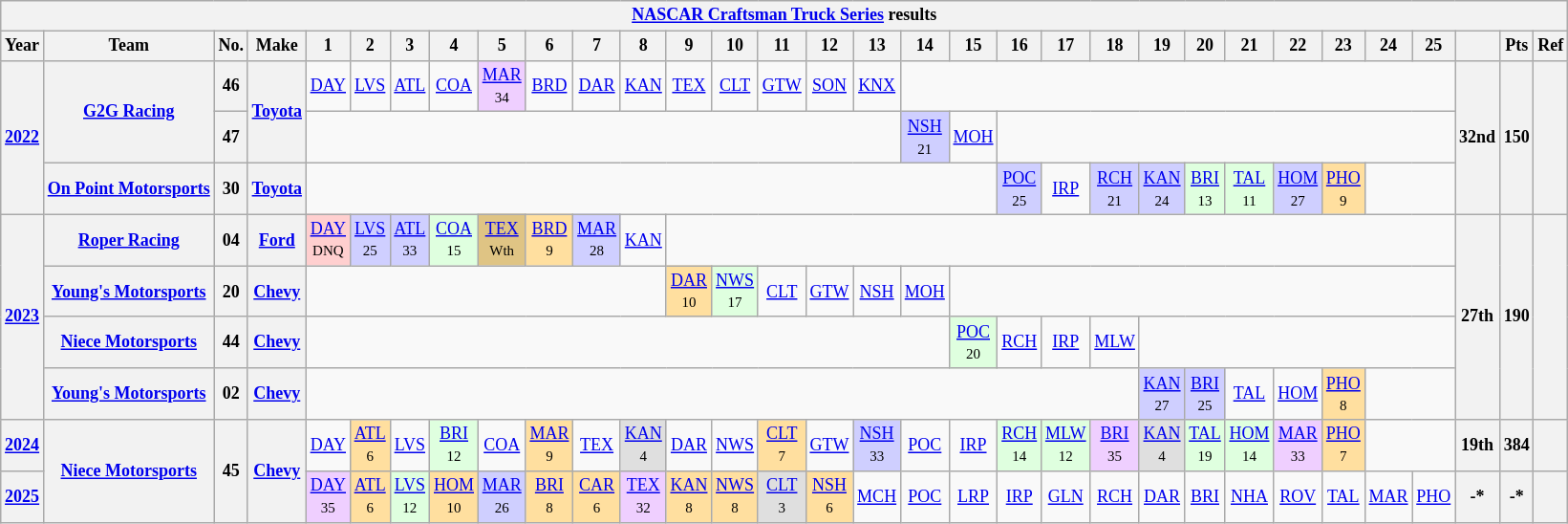<table class="wikitable" style="text-align:center; font-size:75%">
<tr>
<th colspan=32><a href='#'>NASCAR Craftsman Truck Series</a> results</th>
</tr>
<tr>
<th>Year</th>
<th>Team</th>
<th>No.</th>
<th>Make</th>
<th>1</th>
<th>2</th>
<th>3</th>
<th>4</th>
<th>5</th>
<th>6</th>
<th>7</th>
<th>8</th>
<th>9</th>
<th>10</th>
<th>11</th>
<th>12</th>
<th>13</th>
<th>14</th>
<th>15</th>
<th>16</th>
<th>17</th>
<th>18</th>
<th>19</th>
<th>20</th>
<th>21</th>
<th>22</th>
<th>23</th>
<th>24</th>
<th>25</th>
<th></th>
<th>Pts</th>
<th>Ref</th>
</tr>
<tr>
<th rowspan=3><a href='#'>2022</a></th>
<th rowspan=2><a href='#'>G2G Racing</a></th>
<th>46</th>
<th rowspan=2><a href='#'>Toyota</a></th>
<td><a href='#'>DAY</a></td>
<td><a href='#'>LVS</a></td>
<td><a href='#'>ATL</a></td>
<td><a href='#'>COA</a></td>
<td style="background:#EFCFFF;"><a href='#'>MAR</a><br><small>34</small></td>
<td><a href='#'>BRD</a></td>
<td><a href='#'>DAR</a></td>
<td><a href='#'>KAN</a></td>
<td><a href='#'>TEX</a></td>
<td><a href='#'>CLT</a></td>
<td><a href='#'>GTW</a></td>
<td><a href='#'>SON</a></td>
<td><a href='#'>KNX</a></td>
<td colspan=12></td>
<th rowspan=3>32nd</th>
<th rowspan=3>150</th>
<th rowspan=3></th>
</tr>
<tr>
<th>47</th>
<td colspan=13></td>
<td style="background:#CFCFFF;"><a href='#'>NSH</a><br><small>21</small></td>
<td><a href='#'>MOH</a></td>
<td colspan=10></td>
</tr>
<tr>
<th><a href='#'>On Point Motorsports</a></th>
<th>30</th>
<th><a href='#'>Toyota</a></th>
<td colspan=15></td>
<td style="background:#CFCFFF;"><a href='#'>POC</a><br><small>25</small></td>
<td><a href='#'>IRP</a></td>
<td style="background:#CFCFFF;"><a href='#'>RCH</a><br><small>21</small></td>
<td style="background:#CFCFFF;"><a href='#'>KAN</a><br><small>24</small></td>
<td style="background:#DFFFDF;"><a href='#'>BRI</a><br><small>13</small></td>
<td style="background:#DFFFDF;"><a href='#'>TAL</a><br><small>11</small></td>
<td style="background:#CFCFFF;"><a href='#'>HOM</a><br><small>27</small></td>
<td style="background:#FFDF9F;"><a href='#'>PHO</a><br><small>9</small></td>
<td colspan=2></td>
</tr>
<tr>
<th rowspan=4><a href='#'>2023</a></th>
<th><a href='#'>Roper Racing</a></th>
<th>04</th>
<th><a href='#'>Ford</a></th>
<td style="background:#FFCFCF;"><a href='#'>DAY</a><br><small>DNQ</small></td>
<td style="background:#CFCFFF;"><a href='#'>LVS</a><br><small>25</small></td>
<td style="background:#CFCFFF;"><a href='#'>ATL</a><br><small>33</small></td>
<td style="background:#DFFFDF;"><a href='#'>COA</a><br><small>15</small></td>
<td style="background:#DFC484;"><a href='#'>TEX</a><br><small>Wth</small></td>
<td style="background:#FFDF9F;"><a href='#'>BRD</a><br><small>9</small></td>
<td style="background:#CFCFFF;"><a href='#'>MAR</a><br><small>28</small></td>
<td><a href='#'>KAN</a></td>
<td colspan=17></td>
<th rowspan=4>27th</th>
<th rowspan=4>190</th>
<th rowspan=4></th>
</tr>
<tr>
<th><a href='#'>Young's Motorsports</a></th>
<th>20</th>
<th><a href='#'>Chevy</a></th>
<td colspan=8></td>
<td style="background:#FFDF9F;"><a href='#'>DAR</a><br><small>10</small></td>
<td style="background:#DFFFDF;"><a href='#'>NWS</a><br><small>17</small></td>
<td><a href='#'>CLT</a></td>
<td><a href='#'>GTW</a></td>
<td><a href='#'>NSH</a></td>
<td><a href='#'>MOH</a></td>
<td colspan=11></td>
</tr>
<tr>
<th><a href='#'>Niece Motorsports</a></th>
<th>44</th>
<th><a href='#'>Chevy</a></th>
<td colspan=14></td>
<td style="background:#DFFFDF;"><a href='#'>POC</a><br><small>20</small></td>
<td><a href='#'>RCH</a></td>
<td><a href='#'>IRP</a></td>
<td><a href='#'>MLW</a></td>
<td colspan=7></td>
</tr>
<tr>
<th><a href='#'>Young's Motorsports</a></th>
<th>02</th>
<th><a href='#'>Chevy</a></th>
<td colspan=18></td>
<td style="background:#CFCFFF;"><a href='#'>KAN</a><br><small>27</small></td>
<td style="background:#CFCFFF;"><a href='#'>BRI</a><br><small>25</small></td>
<td><a href='#'>TAL</a></td>
<td><a href='#'>HOM</a></td>
<td style="background:#FFDF9F;"><a href='#'>PHO</a><br><small>8</small></td>
<td colspan=2></td>
</tr>
<tr>
<th><a href='#'>2024</a></th>
<th rowspan=2><a href='#'>Niece Motorsports</a></th>
<th rowspan=2>45</th>
<th rowspan=2><a href='#'>Chevy</a></th>
<td><a href='#'>DAY</a></td>
<td style="background:#FFDF9F;"><a href='#'>ATL</a><br><small>6</small></td>
<td><a href='#'>LVS</a></td>
<td style="background:#DFFFDF;"><a href='#'>BRI</a><br><small>12</small></td>
<td><a href='#'>COA</a></td>
<td style="background:#FFDF9F;"><a href='#'>MAR</a><br><small>9</small></td>
<td><a href='#'>TEX</a></td>
<td style="background:#DFDFDF;"><a href='#'>KAN</a><br><small>4</small></td>
<td><a href='#'>DAR</a></td>
<td><a href='#'>NWS</a></td>
<td style="background:#FFDF9F;"><a href='#'>CLT</a><br><small>7</small></td>
<td><a href='#'>GTW</a></td>
<td style="background:#CFCFFF;"><a href='#'>NSH</a><br><small>33</small></td>
<td><a href='#'>POC</a></td>
<td><a href='#'>IRP</a></td>
<td style="background:#DFFFDF;"><a href='#'>RCH</a><br><small>14</small></td>
<td style="background:#DFFFDF;"><a href='#'>MLW</a><br><small>12</small></td>
<td style="background:#EFCFFF;"><a href='#'>BRI</a><br><small>35</small></td>
<td style="background:#DFDFDF;"><a href='#'>KAN</a><br><small>4</small></td>
<td style="background:#DFFFDF;"><a href='#'>TAL</a><br><small>19</small></td>
<td style="background:#DFFFDF;"><a href='#'>HOM</a><br><small>14</small></td>
<td style="background:#EFCFFF;"><a href='#'>MAR</a><br><small>33</small></td>
<td style="background:#FFDF9F;"><a href='#'>PHO</a><br><small>7</small></td>
<td colspan=2></td>
<th>19th</th>
<th>384</th>
<th></th>
</tr>
<tr>
<th><a href='#'>2025</a></th>
<td style="background:#EFCFFF;"><a href='#'>DAY</a><br><small>35</small></td>
<td style="background:#FFDF9F;"><a href='#'>ATL</a><br><small>6</small></td>
<td style="background:#DFFFDF;"><a href='#'>LVS</a><br><small>12</small></td>
<td style="background:#FFDF9F;"><a href='#'>HOM</a><br><small>10</small></td>
<td style="background:#CFCFFF;"><a href='#'>MAR</a><br><small>26</small></td>
<td style="background:#FFDF9F;"><a href='#'>BRI</a><br><small>8</small></td>
<td style="background:#FFDF9F;"><a href='#'>CAR</a><br><small>6</small></td>
<td style="background:#EFCFFF;"><a href='#'>TEX</a><br><small>32</small></td>
<td style="background:#FFDF9F;"><a href='#'>KAN</a><br><small>8</small></td>
<td style="background:#FFDF9F;"><a href='#'>NWS</a><br><small>8</small></td>
<td style="background:#DFDFDF;"><a href='#'>CLT</a><br><small>3</small></td>
<td style="background:#FFDF9F;"><a href='#'>NSH</a><br><small>6</small></td>
<td style="background:#;"><a href='#'>MCH</a><br><small></small></td>
<td><a href='#'>POC</a></td>
<td><a href='#'>LRP</a></td>
<td><a href='#'>IRP</a></td>
<td><a href='#'>GLN</a></td>
<td><a href='#'>RCH</a></td>
<td><a href='#'>DAR</a></td>
<td><a href='#'>BRI</a></td>
<td><a href='#'>NHA</a></td>
<td><a href='#'>ROV</a></td>
<td><a href='#'>TAL</a></td>
<td><a href='#'>MAR</a></td>
<td><a href='#'>PHO</a></td>
<th>-*</th>
<th>-*</th>
<th></th>
</tr>
</table>
